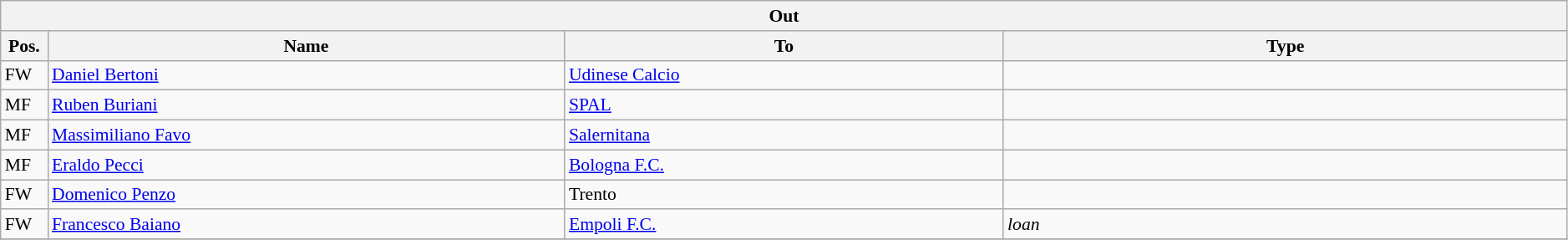<table class="wikitable" style="font-size:90%;width:99%;">
<tr>
<th colspan="4">Out</th>
</tr>
<tr>
<th width=3%>Pos.</th>
<th width=33%>Name</th>
<th width=28%>To</th>
<th width=36%>Type</th>
</tr>
<tr>
<td>FW</td>
<td><a href='#'>Daniel Bertoni</a></td>
<td><a href='#'>Udinese Calcio</a></td>
<td></td>
</tr>
<tr>
<td>MF</td>
<td><a href='#'>Ruben Buriani</a></td>
<td><a href='#'>SPAL</a></td>
<td></td>
</tr>
<tr>
<td>MF</td>
<td><a href='#'>Massimiliano Favo</a></td>
<td><a href='#'>Salernitana</a></td>
<td></td>
</tr>
<tr>
<td>MF</td>
<td><a href='#'>Eraldo Pecci</a></td>
<td><a href='#'>Bologna F.C.</a></td>
<td></td>
</tr>
<tr>
<td>FW</td>
<td><a href='#'>Domenico Penzo</a></td>
<td>Trento</td>
<td></td>
</tr>
<tr>
<td>FW</td>
<td><a href='#'>Francesco Baiano</a></td>
<td><a href='#'>Empoli F.C.</a></td>
<td><em>loan</em></td>
</tr>
<tr>
</tr>
</table>
